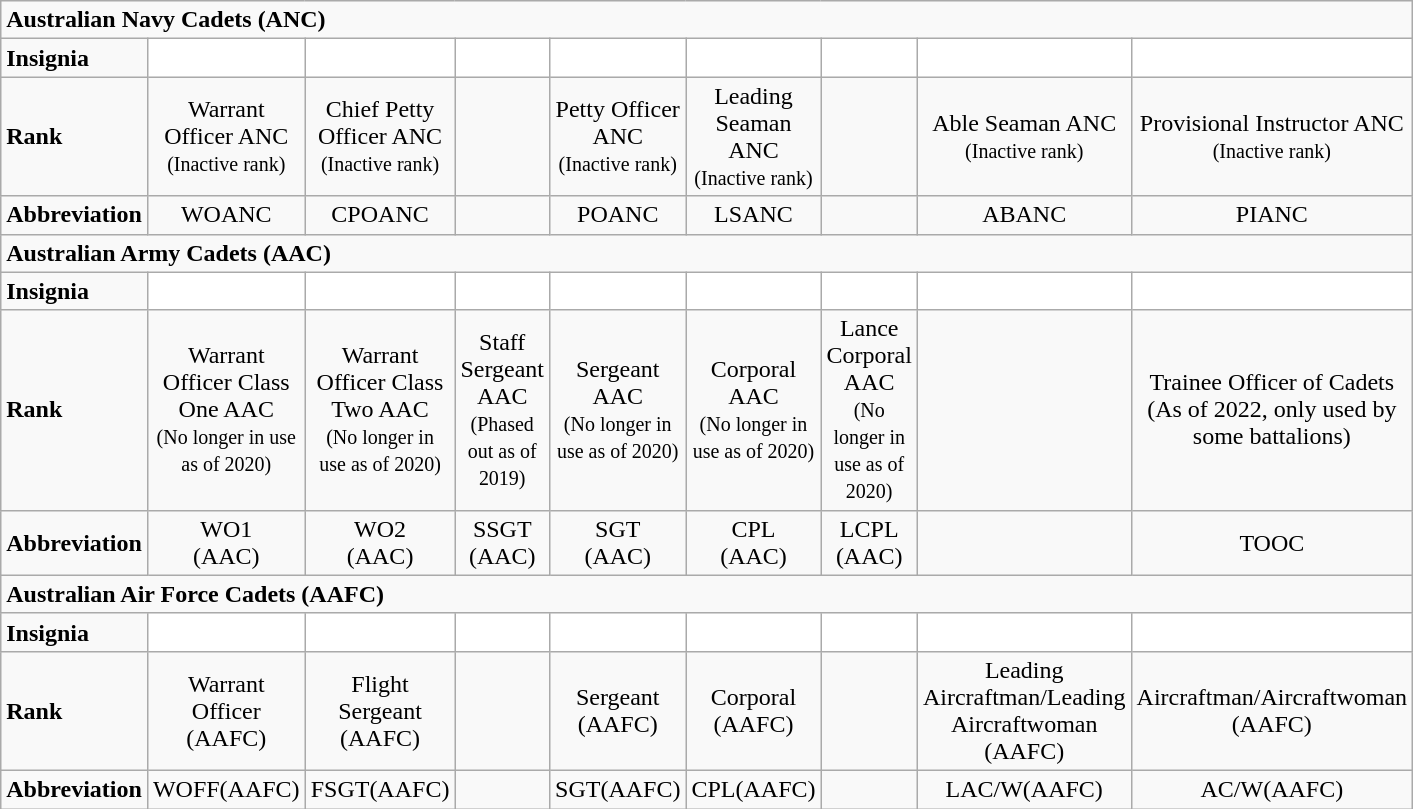<table class="wikitable">
<tr>
<td colspan=9><strong>Australian Navy Cadets (ANC)</strong></td>
</tr>
<tr>
<td width="50" scope="col"><strong>Insignia</strong></td>
<td align="center" width="50" style="background-color: #ffffff;"></td>
<td align="center" width="50" style="background-color: #ffffff;"></td>
<td align="center" width="50" style="background-color: #ffffff;"></td>
<td align="center" width="50" style="background-color: #ffffff;"></td>
<td align="center" width="50" style="background-color: #ffffff;"></td>
<td align="center" width="50" style="background-color: #ffffff;"></td>
<td align="center" width="50" style="background-color: #ffffff;"></td>
<td align="center" width="50" style="background-color: #ffffff;"></td>
</tr>
<tr>
<td scope="row"><strong>Rank</strong></td>
<td align="center">Warrant Officer ANC<br><small>(Inactive rank)</small></td>
<td align="center">Chief Petty Officer ANC <br><small>(Inactive rank)</small></td>
<td align="center"></td>
<td align="center">Petty Officer ANC <br><small>(Inactive rank)</small></td>
<td align="center">Leading Seaman ANC<br><small>(Inactive rank)</small></td>
<td align="center"></td>
<td align="center">Able Seaman ANC<br><small>(Inactive rank)</small></td>
<td align="center">Provisional Instructor ANC <small>(Inactive rank)</small></td>
</tr>
<tr>
<td scope="row"><strong>Abbreviation</strong></td>
<td align="center">WOANC</td>
<td align="center">CPOANC</td>
<td align="center"></td>
<td align="center">POANC</td>
<td align="center">LSANC</td>
<td align="center"></td>
<td align="center">ABANC</td>
<td align="center">PIANC</td>
</tr>
<tr>
<td colspan=9><strong>Australian Army Cadets (AAC)</strong></td>
</tr>
<tr>
<td width="50" scope="col"><strong>Insignia</strong></td>
<td align="center" width="50" style="background-color: #ffffff;"></td>
<td align="center" width="50" style="background-color: #ffffff;"></td>
<td align="center" width="50" style="background-color: #ffffff;"></td>
<td align="center" width="50" style="background-color: #ffffff;"></td>
<td align="center" width="50" style="background-color: #ffffff;"></td>
<td align="center" width="50" style="background-color: #ffffff;"></td>
<td align="center" width="50" style="background-color: #ffffff;"></td>
<td align="center" width="50" style="background-color: #ffffff;"></td>
</tr>
<tr>
<td scope="row"><strong>Rank</strong></td>
<td align="center">Warrant Officer Class One AAC<br><small>(No longer in use as of 2020)</small></td>
<td align="center">Warrant Officer Class Two AAC<br><small>(No longer in use as of 2020)</small></td>
<td align="center">Staff Sergeant AAC<br><small>(Phased out as of 2019)</small></td>
<td align="center">Sergeant AAC<br><small>(No longer in use as of 2020)</small></td>
<td align="center">Corporal AAC<br><small>(No longer in use as of 2020)</small></td>
<td align="center">Lance Corporal AAC<br><small>(No longer in use as of 2020)</small></td>
<td align="center"></td>
<td align="center">Trainee Officer of Cadets (As of 2022, only used by some battalions)</td>
</tr>
<tr>
<td scope="row"><strong>Abbreviation</strong></td>
<td align="center">WO1<br>(AAC)</td>
<td align="center">WO2<br>(AAC)</td>
<td align="center">SSGT<br>(AAC)</td>
<td align="center">SGT<br>(AAC)</td>
<td align="center">CPL<br>(AAC)</td>
<td align="center">LCPL<br>(AAC)</td>
<td align="center"></td>
<td align="center">TOOC</td>
</tr>
<tr>
<td colspan=9><strong>Australian Air Force Cadets (AAFC)</strong></td>
</tr>
<tr>
<td width="50" scope="col"><strong>Insignia</strong></td>
<td align="center" width="50" style="background-color: #ffffff;"></td>
<td align="center" width="50" style="background-color: #ffffff;"></td>
<td align="center" width="50" style="background-color: #ffffff;"></td>
<td align="center" width="50" style="background-color: #ffffff;"></td>
<td align="center" width="50" style="background-color: #ffffff;"></td>
<td align="center" width="50" style="background-color: #ffffff;"></td>
<td align="center" width="50" style="background-color: #ffffff;"></td>
<td align="center" width="50" style="background-color: #ffffff;"></td>
</tr>
<tr>
<td scope="row"><strong>Rank</strong></td>
<td align="center">Warrant Officer (AAFC)</td>
<td align="center">Flight Sergeant (AAFC)</td>
<td align="center"></td>
<td align="center">Sergeant (AAFC)</td>
<td align="center">Corporal (AAFC)</td>
<td align="center"></td>
<td align="center">Leading Aircraftman/Leading Aircraftwoman (AAFC)</td>
<td align="center">Aircraftman/Aircraftwoman (AAFC)</td>
</tr>
<tr>
<td scope="row"><strong>Abbreviation</strong></td>
<td align="center">WOFF(AAFC)</td>
<td align="center">FSGT(AAFC)</td>
<td align="center"></td>
<td align="center">SGT(AAFC)</td>
<td align="center">CPL(AAFC)</td>
<td align="center"></td>
<td align="center">LAC/W(AAFC)</td>
<td align="center">AC/W(AAFC)</td>
</tr>
</table>
